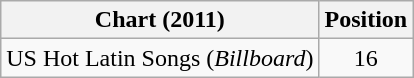<table class="wikitable">
<tr>
<th>Chart (2011)</th>
<th>Position</th>
</tr>
<tr>
<td>US Hot Latin Songs (<em>Billboard</em>)</td>
<td align="center">16</td>
</tr>
</table>
